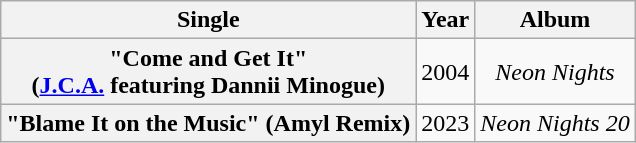<table class="wikitable plainrowheaders" style="text-align:center;">
<tr>
<th scope="col">Single</th>
<th scope="col">Year</th>
<th scope="col">Album</th>
</tr>
<tr>
<th scope="row">"Come and Get It"<br><span>(<a href='#'>J.C.A.</a> featuring Dannii Minogue)</span></th>
<td>2004</td>
<td><em>Neon Nights</em></td>
</tr>
<tr>
<th scope="row">"Blame It on the Music" (Amyl Remix)</th>
<td>2023</td>
<td><em>Neon Nights 20</em></td>
</tr>
</table>
